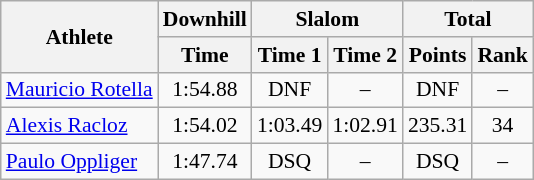<table class="wikitable" style="font-size:90%">
<tr>
<th rowspan="2">Athlete</th>
<th>Downhill</th>
<th colspan="2">Slalom</th>
<th colspan="2">Total</th>
</tr>
<tr>
<th>Time</th>
<th>Time 1</th>
<th>Time 2</th>
<th>Points</th>
<th>Rank</th>
</tr>
<tr>
<td><a href='#'>Mauricio Rotella</a></td>
<td align="center">1:54.88</td>
<td align="center">DNF</td>
<td align="center">–</td>
<td align="center">DNF</td>
<td align="center">–</td>
</tr>
<tr>
<td><a href='#'>Alexis Racloz</a></td>
<td align="center">1:54.02</td>
<td align="center">1:03.49</td>
<td align="center">1:02.91</td>
<td align="center">235.31</td>
<td align="center">34</td>
</tr>
<tr>
<td><a href='#'>Paulo Oppliger</a></td>
<td align="center">1:47.74</td>
<td align="center">DSQ</td>
<td align="center">–</td>
<td align="center">DSQ</td>
<td align="center">–</td>
</tr>
</table>
